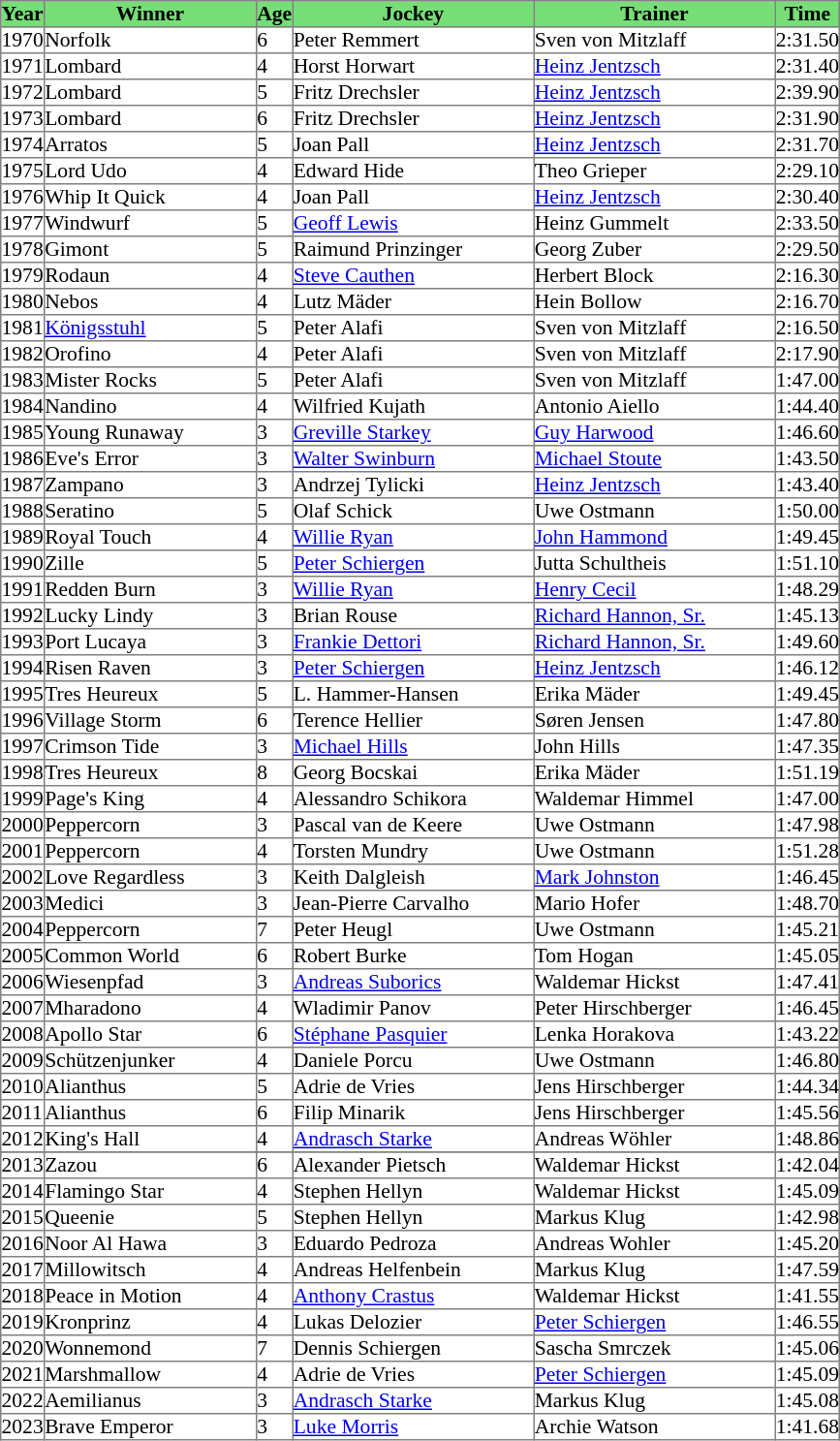<table class = "sortable" | border="1" cellpadding="0" style="border-collapse: collapse; font-size:90%">
<tr bgcolor="#77dd77" align="center">
<th>Year</th>
<th>Winner</th>
<th>Age</th>
<th>Jockey</th>
<th>Trainer</th>
<th>Time</th>
</tr>
<tr>
<td>1970</td>
<td width=145px>Norfolk</td>
<td>6</td>
<td width=165px>Peter Remmert</td>
<td width=165px>Sven von Mitzlaff</td>
<td>2:31.50</td>
</tr>
<tr>
<td>1971</td>
<td>Lombard</td>
<td>4</td>
<td>Horst Horwart</td>
<td><a href='#'>Heinz Jentzsch</a></td>
<td>2:31.40</td>
</tr>
<tr>
<td>1972</td>
<td>Lombard</td>
<td>5</td>
<td>Fritz Drechsler</td>
<td><a href='#'>Heinz Jentzsch</a></td>
<td>2:39.90</td>
</tr>
<tr>
<td>1973</td>
<td>Lombard</td>
<td>6</td>
<td>Fritz Drechsler</td>
<td><a href='#'>Heinz Jentzsch</a></td>
<td>2:31.90</td>
</tr>
<tr>
<td>1974</td>
<td>Arratos</td>
<td>5</td>
<td>Joan Pall</td>
<td><a href='#'>Heinz Jentzsch</a></td>
<td>2:31.70</td>
</tr>
<tr>
<td>1975</td>
<td>Lord Udo</td>
<td>4</td>
<td>Edward Hide</td>
<td>Theo Grieper</td>
<td>2:29.10</td>
</tr>
<tr>
<td>1976</td>
<td>Whip It Quick</td>
<td>4</td>
<td>Joan Pall</td>
<td><a href='#'>Heinz Jentzsch</a></td>
<td>2:30.40</td>
</tr>
<tr>
<td>1977</td>
<td>Windwurf</td>
<td>5</td>
<td><a href='#'>Geoff Lewis</a></td>
<td>Heinz Gummelt</td>
<td>2:33.50</td>
</tr>
<tr>
<td>1978</td>
<td>Gimont</td>
<td>5</td>
<td>Raimund Prinzinger</td>
<td>Georg Zuber</td>
<td>2:29.50</td>
</tr>
<tr>
<td>1979</td>
<td>Rodaun</td>
<td>4</td>
<td><a href='#'>Steve Cauthen</a></td>
<td>Herbert Block</td>
<td>2:16.30</td>
</tr>
<tr>
<td>1980</td>
<td>Nebos</td>
<td>4</td>
<td>Lutz Mäder</td>
<td>Hein Bollow</td>
<td>2:16.70</td>
</tr>
<tr>
<td>1981</td>
<td><a href='#'>Königsstuhl</a></td>
<td>5</td>
<td>Peter Alafi</td>
<td>Sven von Mitzlaff</td>
<td>2:16.50</td>
</tr>
<tr>
<td>1982</td>
<td>Orofino</td>
<td>4</td>
<td>Peter Alafi</td>
<td>Sven von Mitzlaff</td>
<td>2:17.90</td>
</tr>
<tr>
<td>1983</td>
<td>Mister Rocks</td>
<td>5</td>
<td>Peter Alafi</td>
<td>Sven von Mitzlaff</td>
<td>1:47.00</td>
</tr>
<tr>
<td>1984</td>
<td>Nandino</td>
<td>4</td>
<td>Wilfried Kujath</td>
<td>Antonio Aiello</td>
<td>1:44.40</td>
</tr>
<tr>
<td>1985</td>
<td>Young Runaway</td>
<td>3</td>
<td><a href='#'>Greville Starkey</a></td>
<td><a href='#'>Guy Harwood</a></td>
<td>1:46.60</td>
</tr>
<tr>
<td>1986</td>
<td>Eve's Error</td>
<td>3</td>
<td><a href='#'>Walter Swinburn</a></td>
<td><a href='#'>Michael Stoute</a></td>
<td>1:43.50</td>
</tr>
<tr>
<td>1987</td>
<td>Zampano</td>
<td>3</td>
<td>Andrzej Tylicki</td>
<td><a href='#'>Heinz Jentzsch</a></td>
<td>1:43.40</td>
</tr>
<tr>
<td>1988</td>
<td>Seratino</td>
<td>5</td>
<td>Olaf Schick</td>
<td>Uwe Ostmann</td>
<td>1:50.00</td>
</tr>
<tr>
<td>1989</td>
<td>Royal Touch</td>
<td>4</td>
<td><a href='#'>Willie Ryan</a></td>
<td><a href='#'>John Hammond</a></td>
<td>1:49.45</td>
</tr>
<tr>
<td>1990</td>
<td>Zille</td>
<td>5</td>
<td><a href='#'>Peter Schiergen</a></td>
<td>Jutta Schultheis</td>
<td>1:51.10</td>
</tr>
<tr>
<td>1991</td>
<td>Redden Burn</td>
<td>3</td>
<td><a href='#'>Willie Ryan</a></td>
<td><a href='#'>Henry Cecil</a></td>
<td>1:48.29</td>
</tr>
<tr>
<td>1992</td>
<td>Lucky Lindy</td>
<td>3</td>
<td>Brian Rouse</td>
<td><a href='#'>Richard Hannon, Sr.</a></td>
<td>1:45.13</td>
</tr>
<tr>
<td>1993</td>
<td>Port Lucaya</td>
<td>3</td>
<td><a href='#'>Frankie Dettori</a></td>
<td><a href='#'>Richard Hannon, Sr.</a></td>
<td>1:49.60</td>
</tr>
<tr>
<td>1994</td>
<td>Risen Raven</td>
<td>3</td>
<td><a href='#'>Peter Schiergen</a></td>
<td><a href='#'>Heinz Jentzsch</a></td>
<td>1:46.12</td>
</tr>
<tr>
<td>1995</td>
<td>Tres Heureux</td>
<td>5</td>
<td>L. Hammer-Hansen </td>
<td>Erika Mäder</td>
<td>1:49.45</td>
</tr>
<tr>
<td>1996</td>
<td>Village Storm</td>
<td>6</td>
<td>Terence Hellier</td>
<td>Søren Jensen</td>
<td>1:47.80</td>
</tr>
<tr>
<td>1997</td>
<td>Crimson Tide</td>
<td>3</td>
<td><a href='#'>Michael Hills</a></td>
<td>John Hills</td>
<td>1:47.35</td>
</tr>
<tr>
<td>1998</td>
<td>Tres Heureux</td>
<td>8</td>
<td>Georg Bocskai</td>
<td>Erika Mäder</td>
<td>1:51.19</td>
</tr>
<tr>
<td>1999</td>
<td>Page's King</td>
<td>4</td>
<td>Alessandro Schikora</td>
<td>Waldemar Himmel</td>
<td>1:47.00</td>
</tr>
<tr>
<td>2000</td>
<td>Peppercorn</td>
<td>3</td>
<td>Pascal van de Keere</td>
<td>Uwe Ostmann</td>
<td>1:47.98</td>
</tr>
<tr>
<td>2001</td>
<td>Peppercorn</td>
<td>4</td>
<td>Torsten Mundry</td>
<td>Uwe Ostmann</td>
<td>1:51.28</td>
</tr>
<tr>
<td>2002</td>
<td>Love Regardless</td>
<td>3</td>
<td>Keith Dalgleish</td>
<td><a href='#'>Mark Johnston</a></td>
<td>1:46.45</td>
</tr>
<tr>
<td>2003</td>
<td>Medici</td>
<td>3</td>
<td>Jean-Pierre Carvalho</td>
<td>Mario Hofer</td>
<td>1:48.70</td>
</tr>
<tr>
<td>2004</td>
<td>Peppercorn</td>
<td>7</td>
<td>Peter Heugl</td>
<td>Uwe Ostmann</td>
<td>1:45.21</td>
</tr>
<tr>
<td>2005</td>
<td>Common World</td>
<td>6</td>
<td>Robert Burke</td>
<td>Tom Hogan</td>
<td>1:45.05</td>
</tr>
<tr>
<td>2006</td>
<td>Wiesenpfad</td>
<td>3</td>
<td><a href='#'>Andreas Suborics</a></td>
<td>Waldemar Hickst</td>
<td>1:47.41</td>
</tr>
<tr>
<td>2007</td>
<td>Mharadono</td>
<td>4</td>
<td>Wladimir Panov</td>
<td>Peter Hirschberger</td>
<td>1:46.45</td>
</tr>
<tr>
<td>2008</td>
<td>Apollo Star</td>
<td>6</td>
<td><a href='#'>Stéphane Pasquier</a></td>
<td>Lenka Horakova</td>
<td>1:43.22</td>
</tr>
<tr>
<td>2009</td>
<td>Schützenjunker</td>
<td>4</td>
<td>Daniele Porcu</td>
<td>Uwe Ostmann</td>
<td>1:46.80</td>
</tr>
<tr>
<td>2010</td>
<td>Alianthus</td>
<td>5</td>
<td>Adrie de Vries</td>
<td>Jens Hirschberger</td>
<td>1:44.34</td>
</tr>
<tr>
<td>2011</td>
<td>Alianthus</td>
<td>6</td>
<td>Filip Minarik</td>
<td>Jens Hirschberger</td>
<td>1:45.56</td>
</tr>
<tr>
<td>2012</td>
<td>King's Hall</td>
<td>4</td>
<td><a href='#'>Andrasch Starke</a></td>
<td>Andreas Wöhler</td>
<td>1:48.86</td>
</tr>
<tr>
</tr>
<tr>
<td>2013</td>
<td>Zazou</td>
<td>6</td>
<td>Alexander Pietsch</td>
<td>Waldemar Hickst</td>
<td>1:42.04</td>
</tr>
<tr>
<td>2014</td>
<td>Flamingo Star</td>
<td>4</td>
<td>Stephen Hellyn</td>
<td>Waldemar Hickst</td>
<td>1:45.09</td>
</tr>
<tr>
<td>2015</td>
<td>Queenie</td>
<td>5</td>
<td>Stephen Hellyn</td>
<td>Markus Klug</td>
<td>1:42.98</td>
</tr>
<tr>
<td>2016</td>
<td>Noor Al Hawa</td>
<td>3</td>
<td>Eduardo Pedroza</td>
<td>Andreas Wohler</td>
<td>1:45.20</td>
</tr>
<tr>
<td>2017</td>
<td>Millowitsch</td>
<td>4</td>
<td>Andreas Helfenbein</td>
<td>Markus Klug</td>
<td>1:47.59</td>
</tr>
<tr>
<td>2018</td>
<td>Peace in Motion</td>
<td>4</td>
<td><a href='#'>Anthony Crastus</a></td>
<td>Waldemar Hickst</td>
<td>1:41.55</td>
</tr>
<tr>
<td>2019</td>
<td>Kronprinz</td>
<td>4</td>
<td>Lukas Delozier</td>
<td><a href='#'>Peter Schiergen</a></td>
<td>1:46.55</td>
</tr>
<tr>
<td>2020</td>
<td>Wonnemond</td>
<td>7</td>
<td>Dennis Schiergen</td>
<td>Sascha Smrczek</td>
<td>1:45.06</td>
</tr>
<tr>
<td>2021</td>
<td>Marshmallow</td>
<td>4</td>
<td>Adrie de Vries</td>
<td><a href='#'>Peter Schiergen</a></td>
<td>1:45.09</td>
</tr>
<tr>
<td>2022</td>
<td>Aemilianus</td>
<td>3</td>
<td><a href='#'>Andrasch Starke</a></td>
<td>Markus Klug</td>
<td>1:45.08</td>
</tr>
<tr>
<td>2023</td>
<td>Brave Emperor</td>
<td>3</td>
<td><a href='#'>Luke Morris</a></td>
<td>Archie Watson</td>
<td>1:41.68</td>
</tr>
</table>
